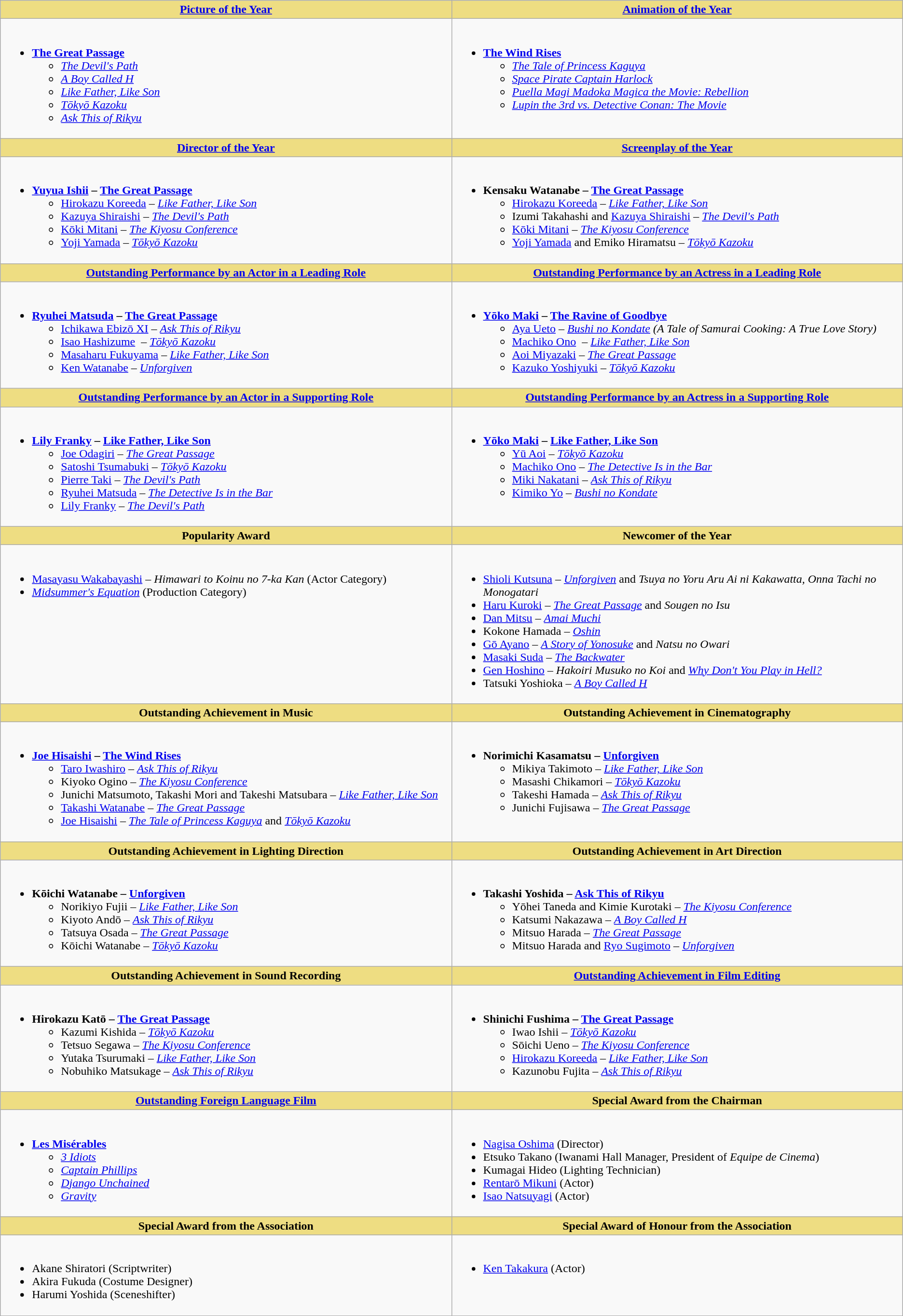<table class=wikitable>
<tr>
<th style="background:#EEDD82; width:50%"><a href='#'>Picture of the Year</a></th>
<th style="background:#EEDD82; width:50%"><a href='#'>Animation of the Year</a></th>
</tr>
<tr>
<td valign="top"><br><ul><li><strong><a href='#'>The Great Passage</a></strong><ul><li><em><a href='#'>The Devil's Path</a></em></li><li><em><a href='#'>A Boy Called H</a></em></li><li><em><a href='#'>Like Father, Like Son</a></em></li><li><em><a href='#'>Tōkyō Kazoku</a></em></li><li><em><a href='#'>Ask This of Rikyu</a></em></li></ul></li></ul></td>
<td valign="top"><br><ul><li><strong><a href='#'>The Wind Rises</a></strong><ul><li><em><a href='#'>The Tale of Princess Kaguya</a></em></li><li><em><a href='#'>Space Pirate Captain Harlock</a></em></li><li><em><a href='#'>Puella Magi Madoka Magica the Movie: Rebellion</a></em></li><li><em><a href='#'>Lupin the 3rd vs. Detective Conan: The Movie</a></em></li></ul></li></ul></td>
</tr>
<tr>
<th style="background:#EEDD82"><a href='#'>Director of the Year</a></th>
<th style="background:#EEDD82"><a href='#'>Screenplay of the Year</a></th>
</tr>
<tr>
<td valign="top"><br><ul><li><strong><a href='#'>Yuyua Ishii</a> – <a href='#'>The Great Passage</a></strong><ul><li><a href='#'>Hirokazu Koreeda</a> – <em><a href='#'>Like Father, Like Son</a></em></li><li><a href='#'>Kazuya Shiraishi</a> – <em><a href='#'>The Devil's Path</a></em></li><li><a href='#'>Kōki Mitani</a> – <em><a href='#'>The Kiyosu Conference</a></em></li><li><a href='#'>Yoji Yamada</a> – <em><a href='#'>Tōkyō Kazoku</a></em></li></ul></li></ul></td>
<td valign="top"><br><ul><li><strong>Kensaku Watanabe – <a href='#'>The Great Passage</a></strong><ul><li><a href='#'>Hirokazu Koreeda</a> – <em><a href='#'>Like Father, Like Son</a></em></li><li>Izumi Takahashi and <a href='#'>Kazuya Shiraishi</a> – <em><a href='#'>The Devil's Path</a></em></li><li><a href='#'>Kōki Mitani</a> – <em><a href='#'>The Kiyosu Conference</a></em></li><li><a href='#'>Yoji Yamada</a> and Emiko Hiramatsu – <em><a href='#'>Tōkyō Kazoku</a></em></li></ul></li></ul></td>
</tr>
<tr>
<th style="background:#EEDD82"><a href='#'>Outstanding Performance by an Actor in a Leading Role</a></th>
<th style="background:#EEDD82"><a href='#'>Outstanding Performance by an Actress in a Leading Role</a></th>
</tr>
<tr>
<td valign="top"><br><ul><li><strong><a href='#'>Ryuhei Matsuda</a> – <a href='#'>The Great Passage</a></strong><ul><li><a href='#'>Ichikawa Ebizō XI</a> – <em><a href='#'>Ask This of Rikyu</a></em></li><li><a href='#'>Isao Hashizume</a>  – <em><a href='#'>Tōkyō Kazoku</a></em></li><li><a href='#'>Masaharu Fukuyama</a> – <em><a href='#'>Like Father, Like Son</a></em></li><li><a href='#'>Ken Watanabe</a> – <em><a href='#'>Unforgiven</a></em></li></ul></li></ul></td>
<td valign="top"><br><ul><li><strong><a href='#'>Yōko Maki</a> – <a href='#'>The Ravine of Goodbye</a></strong><ul><li><a href='#'>Aya Ueto</a> – <em><a href='#'>Bushi no Kondate</a></em> <em>(A Tale of Samurai Cooking: A True Love Story)</em></li><li><a href='#'>Machiko Ono</a>  – <em><a href='#'>Like Father, Like Son</a></em></li><li><a href='#'>Aoi Miyazaki</a> – <em><a href='#'>The Great Passage</a></em></li><li><a href='#'>Kazuko Yoshiyuki</a> – <em><a href='#'>Tōkyō Kazoku</a></em></li></ul></li></ul></td>
</tr>
<tr>
<th style="background:#EEDD82"><a href='#'>Outstanding Performance by an Actor in a Supporting Role</a></th>
<th style="background:#EEDD82"><a href='#'>Outstanding Performance by an Actress in a Supporting Role</a></th>
</tr>
<tr>
<td valign="top"><br><ul><li><strong><a href='#'>Lily Franky</a> – <a href='#'>Like Father, Like Son</a></strong><ul><li><a href='#'>Joe Odagiri</a> – <em><a href='#'>The Great Passage</a></em></li><li><a href='#'>Satoshi Tsumabuki</a> – <em><a href='#'>Tōkyō Kazoku</a></em></li><li><a href='#'>Pierre Taki</a> – <em><a href='#'>The Devil's Path</a></em></li><li><a href='#'>Ryuhei Matsuda</a> – <em><a href='#'>The Detective Is in the Bar</a></em></li><li><a href='#'>Lily Franky</a> – <em><a href='#'>The Devil's Path</a></em></li></ul></li></ul></td>
<td valign="top"><br><ul><li><strong><a href='#'>Yōko Maki</a> – <a href='#'>Like Father, Like Son</a></strong><ul><li><a href='#'>Yū Aoi</a> – <em><a href='#'>Tōkyō Kazoku</a></em></li><li><a href='#'>Machiko Ono</a> – <em><a href='#'>The Detective Is in the Bar</a></em></li><li><a href='#'>Miki Nakatani</a> – <em><a href='#'>Ask This of Rikyu</a></em></li><li><a href='#'>Kimiko Yo</a> – <em><a href='#'>Bushi no Kondate</a></em></li></ul></li></ul></td>
</tr>
<tr>
<th style="background:#EEDD82">Popularity Award</th>
<th style="background:#EEDD82">Newcomer of the Year</th>
</tr>
<tr>
<td valign="top"><br><ul><li><a href='#'>Masayasu Wakabayashi</a> – <em>Himawari to Koinu no 7-ka Kan</em> (Actor Category)</li><li><em><a href='#'>Midsummer's Equation</a></em> (Production Category)</li></ul></td>
<td valign="top"><br><ul><li><a href='#'>Shioli Kutsuna</a> – <em><a href='#'>Unforgiven</a></em> and <em>Tsuya no Yoru Aru Ai ni Kakawatta, Onna Tachi no Monogatari</em></li><li><a href='#'>Haru Kuroki</a> – <em><a href='#'>The Great Passage</a></em> and <em>Sougen no Isu</em></li><li><a href='#'>Dan Mitsu</a> – <em><a href='#'>Amai Muchi</a></em></li><li>Kokone Hamada – <em><a href='#'>Oshin</a></em></li><li><a href='#'>Gō Ayano</a> – <em><a href='#'>A Story of Yonosuke</a></em> and <em>Natsu no Owari</em></li><li><a href='#'>Masaki Suda</a> – <em><a href='#'>The Backwater</a></em></li><li><a href='#'>Gen Hoshino</a> – <em>Hakoiri Musuko no Koi</em> and <em><a href='#'>Why Don't You Play in Hell?</a></em></li><li>Tatsuki Yoshioka – <em><a href='#'>A Boy Called H</a></em></li></ul></td>
</tr>
<tr>
<th style="background:#EEDD82">Outstanding Achievement in Music</th>
<th style="background:#EEDD82">Outstanding Achievement in Cinematography</th>
</tr>
<tr>
<td valign="top"><br><ul><li><strong><a href='#'>Joe Hisaishi</a> – <a href='#'>The Wind Rises</a></strong><ul><li><a href='#'>Taro Iwashiro</a> – <em><a href='#'>Ask This of Rikyu</a></em></li><li>Kiyoko Ogino – <em><a href='#'>The Kiyosu Conference</a></em></li><li>Junichi Matsumoto, Takashi Mori and Takeshi Matsubara – <em><a href='#'>Like Father, Like Son</a></em></li><li><a href='#'>Takashi Watanabe</a> – <em><a href='#'>The Great Passage</a></em></li><li><a href='#'>Joe Hisaishi</a> – <em><a href='#'>The Tale of Princess Kaguya</a></em> and <em><a href='#'>Tōkyō Kazoku</a></em></li></ul></li></ul></td>
<td valign="top"><br><ul><li><strong>Norimichi Kasamatsu – <a href='#'>Unforgiven</a></strong><ul><li>Mikiya Takimoto – <em><a href='#'>Like Father, Like Son</a></em></li><li>Masashi Chikamori – <em><a href='#'>Tōkyō Kazoku</a></em></li><li>Takeshi Hamada – <em><a href='#'>Ask This of Rikyu</a></em></li><li>Junichi Fujisawa – <em><a href='#'>The Great Passage</a></em></li></ul></li></ul></td>
</tr>
<tr>
<th style="background:#EEDD82">Outstanding Achievement in Lighting Direction</th>
<th style="background:#EEDD82">Outstanding Achievement in Art Direction</th>
</tr>
<tr>
<td valign="top"><br><ul><li><strong>Kōichi Watanabe – <a href='#'>Unforgiven</a></strong><ul><li>Norikiyo Fujii – <em><a href='#'>Like Father, Like Son</a></em></li><li>Kiyoto Andō – <em><a href='#'>Ask This of Rikyu</a></em></li><li>Tatsuya Osada – <em><a href='#'>The Great Passage</a></em></li><li>Kōichi Watanabe – <em><a href='#'>Tōkyō Kazoku</a></em></li></ul></li></ul></td>
<td valign="top"><br><ul><li><strong>Takashi Yoshida – <a href='#'>Ask This of Rikyu</a></strong><ul><li>Yōhei Taneda and Kimie Kurotaki – <em><a href='#'>The Kiyosu Conference</a></em></li><li>Katsumi Nakazawa – <em><a href='#'>A Boy Called H</a></em></li><li>Mitsuo Harada – <em><a href='#'>The Great Passage</a></em></li><li>Mitsuo Harada and <a href='#'>Ryo Sugimoto</a> – <em><a href='#'>Unforgiven</a></em></li></ul></li></ul></td>
</tr>
<tr>
<th style="background:#EEDD82">Outstanding Achievement in Sound Recording</th>
<th style="background:#EEDD82"><a href='#'>Outstanding Achievement in Film Editing</a></th>
</tr>
<tr>
<td valign="top"><br><ul><li><strong>Hirokazu Katō – <a href='#'>The Great Passage</a></strong><ul><li>Kazumi Kishida – <em><a href='#'>Tōkyō Kazoku</a></em></li><li>Tetsuo Segawa – <em><a href='#'>The Kiyosu Conference</a></em></li><li>Yutaka Tsurumaki – <em><a href='#'>Like Father, Like Son</a></em></li><li>Nobuhiko Matsukage – <em><a href='#'>Ask This of Rikyu</a></em></li></ul></li></ul></td>
<td valign="top"><br><ul><li><strong>Shinichi Fushima – <a href='#'>The Great Passage</a></strong><ul><li>Iwao Ishii – <em><a href='#'>Tōkyō Kazoku</a></em></li><li>Sōichi Ueno – <em><a href='#'>The Kiyosu Conference</a></em></li><li><a href='#'>Hirokazu Koreeda</a> – <em><a href='#'>Like Father, Like Son</a></em></li><li>Kazunobu Fujita – <em><a href='#'>Ask This of Rikyu</a></em></li></ul></li></ul></td>
</tr>
<tr>
<th style="background:#EEDD82"><a href='#'>Outstanding Foreign Language Film</a></th>
<th style="background:#EEDD82">Special Award from the Chairman</th>
</tr>
<tr>
<td valign="top"><br><ul><li><strong><a href='#'>Les Misérables</a></strong><ul><li><em><a href='#'>3 Idiots</a></em></li><li><em><a href='#'>Captain Phillips</a></em></li><li><em><a href='#'>Django Unchained</a></em></li><li><em><a href='#'>Gravity</a></em></li></ul></li></ul></td>
<td valign="top"><br><ul><li><a href='#'>Nagisa Oshima</a> (Director)</li><li>Etsuko Takano (Iwanami Hall Manager, President of <em>Equipe de Cinema</em>)</li><li>Kumagai Hideo (Lighting Technician)</li><li><a href='#'>Rentarō Mikuni</a> (Actor)</li><li><a href='#'>Isao Natsuyagi</a> (Actor)</li></ul></td>
</tr>
<tr>
<th style="background:#EEDD82">Special Award from the Association</th>
<th style="background:#EEDD82">Special Award of Honour from the Association</th>
</tr>
<tr>
<td valign="top"><br><ul><li>Akane Shiratori (Scriptwriter)</li><li>Akira Fukuda (Costume Designer)</li><li>Harumi Yoshida (Sceneshifter)</li></ul></td>
<td valign="top"><br><ul><li><a href='#'>Ken Takakura</a> (Actor)</li></ul></td>
</tr>
</table>
